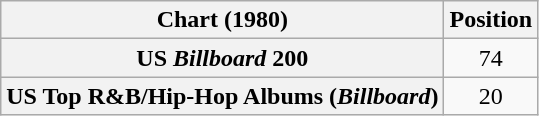<table class="wikitable sortable plainrowheaders" style="text-align:center">
<tr>
<th scope="col">Chart (1980)</th>
<th scope="col">Position</th>
</tr>
<tr>
<th scope="row">US <em>Billboard</em> 200</th>
<td>74</td>
</tr>
<tr>
<th scope="row">US Top R&B/Hip-Hop Albums (<em>Billboard</em>)</th>
<td>20</td>
</tr>
</table>
